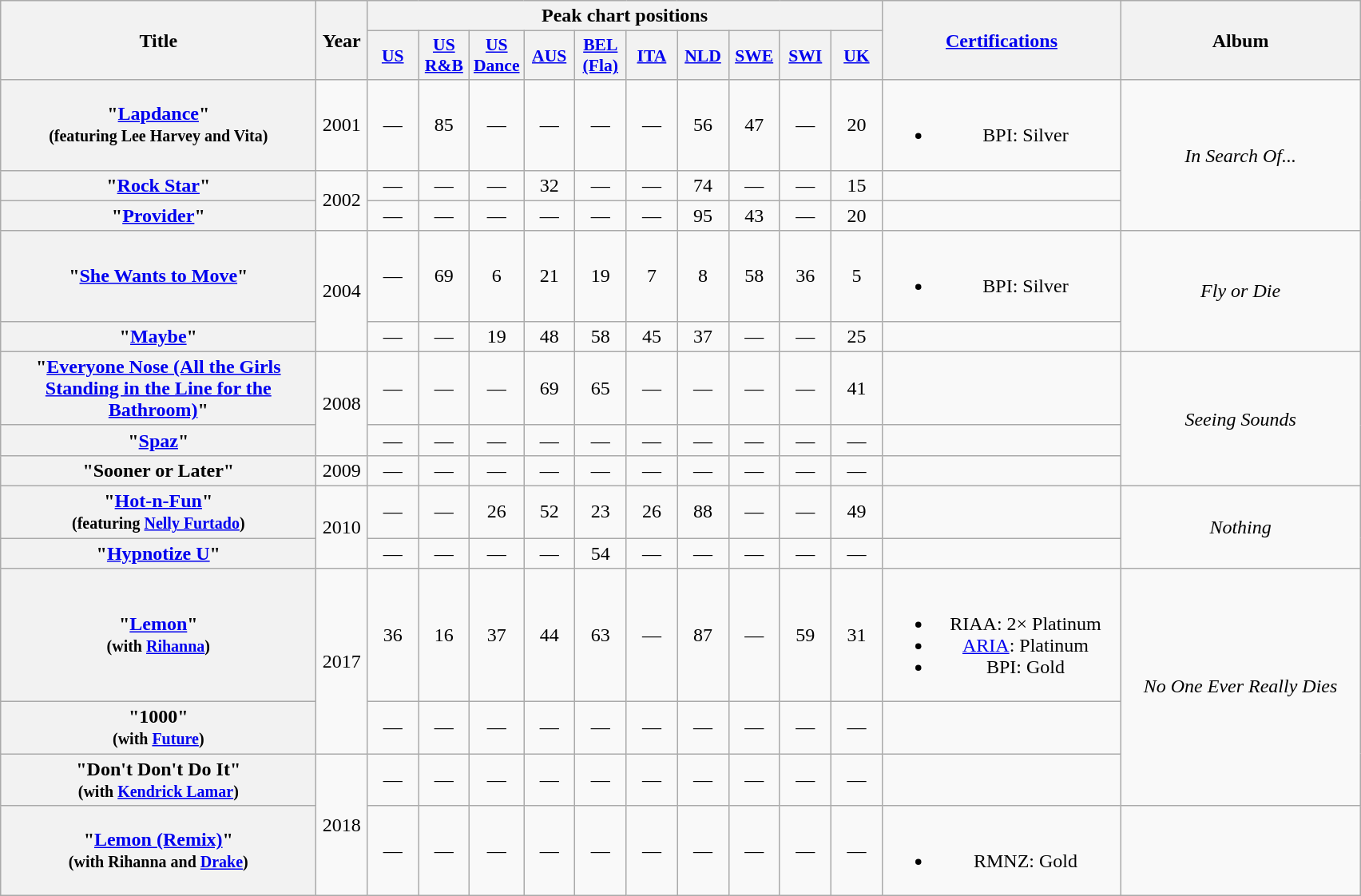<table class="wikitable plainrowheaders" style="text-align:center;" border="1">
<tr>
<th scope="col" rowspan="2" style="width:16em;">Title</th>
<th scope="col" rowspan="2" style="width:2.2em;">Year</th>
<th scope="col" colspan="10">Peak chart positions</th>
<th scope="col" rowspan="2" style="width:12em;"><a href='#'>Certifications</a></th>
<th scope="col" rowspan="2" style="width:12em;">Album</th>
</tr>
<tr>
<th scope="col" style="width:2.5em;font-size:90%;"><a href='#'>US</a><br></th>
<th scope="col" style="width:2.5em;font-size:90%;"><a href='#'>US<br>R&B</a><br></th>
<th scope="col" style="width:2.5em;font-size:90%;"><a href='#'>US<br>Dance</a><br></th>
<th scope="col" style="width:2.5em;font-size:90%;"><a href='#'>AUS</a><br></th>
<th scope="col" style="width:2.5em;font-size:90%;"><a href='#'>BEL (Fla)</a><br></th>
<th scope="col" style="width:2.5em;font-size:90%;"><a href='#'>ITA</a><br></th>
<th scope="col" style="width:2.5em;font-size:90%;"><a href='#'>NLD</a><br></th>
<th scope="col" style="width:2.5em;font-size:90%;"><a href='#'>SWE</a><br></th>
<th scope="col" style="width:2.5em;font-size:90%;"><a href='#'>SWI</a><br></th>
<th scope="col" style="width:2.5em;font-size:90%;"><a href='#'>UK</a><br></th>
</tr>
<tr>
<th scope="row">"<a href='#'>Lapdance</a>"<br><small>(featuring Lee Harvey and Vita)</small></th>
<td>2001</td>
<td>—</td>
<td>85</td>
<td>—</td>
<td>—</td>
<td>—</td>
<td>—</td>
<td>56</td>
<td>47</td>
<td>—</td>
<td>20</td>
<td><br><ul><li>BPI: Silver</li></ul></td>
<td rowspan="3"><em>In Search Of...</em></td>
</tr>
<tr>
<th scope="row">"<a href='#'>Rock Star</a>"</th>
<td rowspan="2">2002</td>
<td>—</td>
<td>—</td>
<td>—</td>
<td>32</td>
<td>—</td>
<td>—</td>
<td>74</td>
<td>—</td>
<td>—</td>
<td>15</td>
<td></td>
</tr>
<tr>
<th scope="row">"<a href='#'>Provider</a>"</th>
<td>—</td>
<td>—</td>
<td>—</td>
<td>—</td>
<td>—</td>
<td>—</td>
<td>95</td>
<td>43</td>
<td>—</td>
<td>20</td>
</tr>
<tr>
<th scope="row">"<a href='#'>She Wants to Move</a>"</th>
<td rowspan="2">2004</td>
<td>—</td>
<td>69</td>
<td>6</td>
<td>21</td>
<td>19</td>
<td>7</td>
<td>8</td>
<td>58</td>
<td>36</td>
<td>5</td>
<td><br><ul><li>BPI: Silver</li></ul></td>
<td rowspan="2"><em>Fly or Die</em></td>
</tr>
<tr>
<th scope="row">"<a href='#'>Maybe</a>"</th>
<td>—</td>
<td>—</td>
<td>19</td>
<td>48</td>
<td>58</td>
<td>45</td>
<td>37</td>
<td>—</td>
<td>—</td>
<td>25</td>
<td></td>
</tr>
<tr>
<th scope="row">"<a href='#'>Everyone Nose (All the Girls Standing in the Line for the Bathroom)</a>"</th>
<td rowspan="2">2008</td>
<td>—</td>
<td>—</td>
<td>—</td>
<td>69</td>
<td>65</td>
<td>—</td>
<td>—</td>
<td>—</td>
<td>—</td>
<td>41</td>
<td></td>
<td rowspan="3"><em>Seeing Sounds</em></td>
</tr>
<tr>
<th scope="row">"<a href='#'>Spaz</a>"</th>
<td>—</td>
<td>—</td>
<td>—</td>
<td>—</td>
<td>—</td>
<td>—</td>
<td>—</td>
<td>—</td>
<td>—</td>
<td>—</td>
<td></td>
</tr>
<tr>
<th scope="row">"Sooner or Later"</th>
<td>2009</td>
<td>—</td>
<td>—</td>
<td>—</td>
<td>—</td>
<td>—</td>
<td>—</td>
<td>—</td>
<td>—</td>
<td>—</td>
<td>—</td>
</tr>
<tr>
<th scope="row">"<a href='#'>Hot-n-Fun</a>"<br><small>(featuring <a href='#'>Nelly Furtado</a>)</small></th>
<td rowspan="2">2010</td>
<td>—</td>
<td>—</td>
<td>26</td>
<td>52</td>
<td>23</td>
<td>26</td>
<td>88</td>
<td>—</td>
<td>—</td>
<td>49</td>
<td></td>
<td rowspan="2"><em>Nothing</em></td>
</tr>
<tr>
<th scope="row">"<a href='#'>Hypnotize U</a>"</th>
<td>—</td>
<td>—</td>
<td>—</td>
<td>—</td>
<td>54</td>
<td>—</td>
<td>—</td>
<td>—</td>
<td>—</td>
<td>—</td>
<td></td>
</tr>
<tr>
<th scope="row">"<a href='#'>Lemon</a>"<br><small>(with <a href='#'>Rihanna</a>)</small></th>
<td rowspan="2">2017</td>
<td>36</td>
<td>16</td>
<td>37</td>
<td>44</td>
<td>63</td>
<td>—</td>
<td>87</td>
<td>—</td>
<td>59</td>
<td>31</td>
<td><br><ul><li>RIAA: 2× Platinum</li><li><a href='#'>ARIA</a>: Platinum</li><li>BPI: Gold</li></ul></td>
<td rowspan="3"><em>No One Ever Really Dies</em></td>
</tr>
<tr>
<th scope="row">"1000"<br><small>(with <a href='#'>Future</a>)</small></th>
<td>—</td>
<td>—</td>
<td>—</td>
<td>—</td>
<td>—</td>
<td>—</td>
<td>—</td>
<td>—</td>
<td>—</td>
<td>—</td>
<td></td>
</tr>
<tr>
<th scope="row">"Don't Don't Do It"<br><small>(with <a href='#'>Kendrick Lamar</a>)</small></th>
<td rowspan="2">2018</td>
<td>—</td>
<td>—</td>
<td>—</td>
<td>—</td>
<td>—</td>
<td>—</td>
<td>—</td>
<td>—</td>
<td>—</td>
<td>—</td>
<td></td>
</tr>
<tr>
<th scope="row">"<a href='#'>Lemon (Remix)</a>"<br><small>(with Rihanna and <a href='#'>Drake</a>)</small></th>
<td>—</td>
<td>—</td>
<td>—</td>
<td>—</td>
<td>—</td>
<td>—</td>
<td>—</td>
<td>—</td>
<td>—</td>
<td>—</td>
<td><br><ul><li>RMNZ: Gold</li></ul></td>
<td></td>
</tr>
</table>
